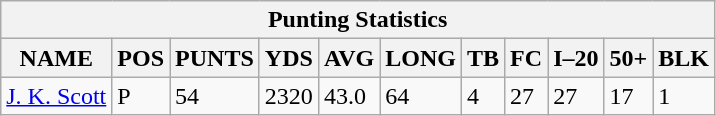<table class="wikitable sortable collapsible collapsed">
<tr>
<th colspan="12">Punting Statistics</th>
</tr>
<tr>
<th>NAME</th>
<th>POS</th>
<th>PUNTS</th>
<th>YDS</th>
<th>AVG</th>
<th>LONG</th>
<th>TB</th>
<th>FC</th>
<th>I–20</th>
<th>50+</th>
<th>BLK</th>
</tr>
<tr>
<td><a href='#'>J. K. Scott</a></td>
<td>P</td>
<td>54</td>
<td>2320</td>
<td>43.0</td>
<td>64</td>
<td>4</td>
<td>27</td>
<td>27</td>
<td>17</td>
<td>1</td>
</tr>
</table>
